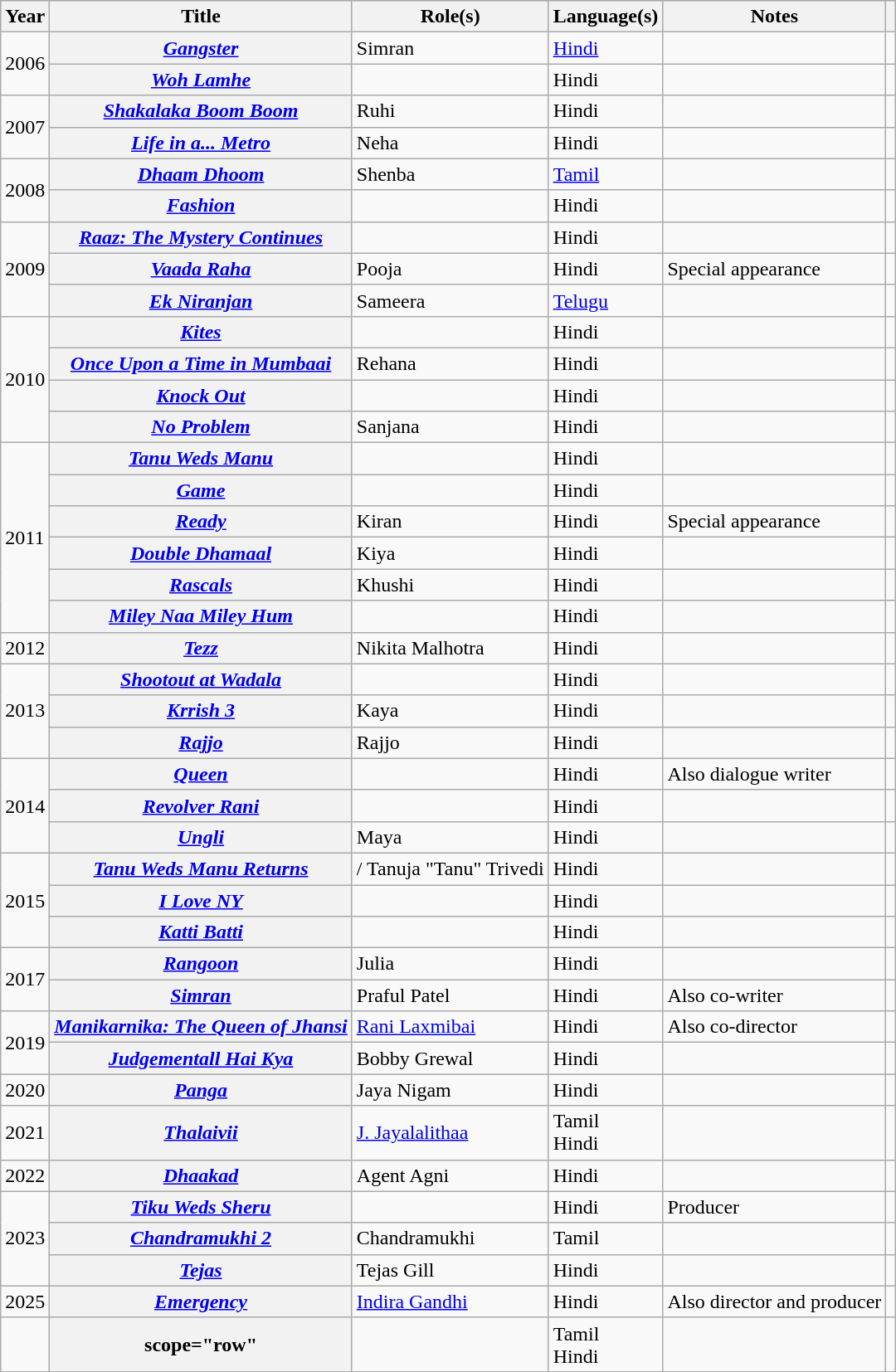<table class="wikitable sortable plainrowheaders">
<tr style="background:#ccc; text-align:center;">
<th scope="col">Year</th>
<th scope="col">Title</th>
<th scope="col">Role(s)</th>
<th scope="col">Language(s)</th>
<th scope="col" class="unsortable">Notes</th>
<th scope="col" class="unsortable"></th>
</tr>
<tr>
<td rowspan="2">2006</td>
<th scope="row"><em><a href='#'>Gangster</a></em></th>
<td>Simran</td>
<td><a href='#'>Hindi</a></td>
<td></td>
<td align="center"></td>
</tr>
<tr>
<th scope="row"><em><a href='#'>Woh Lamhe</a></em></th>
<td></td>
<td>Hindi</td>
<td></td>
<td align="center"></td>
</tr>
<tr>
<td rowspan="2">2007</td>
<th scope="row"><em><a href='#'>Shakalaka Boom Boom</a></em></th>
<td>Ruhi</td>
<td>Hindi</td>
<td></td>
<td align="center"></td>
</tr>
<tr>
<th scope="row"><em><a href='#'>Life in a... Metro</a></em></th>
<td>Neha</td>
<td>Hindi</td>
<td></td>
<td align="center"></td>
</tr>
<tr>
<td rowspan="2">2008</td>
<th scope="row"><em><a href='#'>Dhaam Dhoom</a></em></th>
<td>Shenba</td>
<td><a href='#'>Tamil</a></td>
<td></td>
<td align="center"></td>
</tr>
<tr>
<th scope="row"><em><a href='#'>Fashion</a></em></th>
<td></td>
<td>Hindi</td>
<td></td>
<td align="center"></td>
</tr>
<tr>
<td rowspan="3">2009</td>
<th scope="row"><em><a href='#'>Raaz: The Mystery Continues</a></em></th>
<td></td>
<td>Hindi</td>
<td></td>
<td align="center"></td>
</tr>
<tr>
<th scope="row"><em><a href='#'>Vaada Raha</a></em></th>
<td>Pooja</td>
<td>Hindi</td>
<td>Special appearance</td>
<td align="center"></td>
</tr>
<tr>
<th scope="row"><em><a href='#'>Ek Niranjan</a></em></th>
<td>Sameera</td>
<td><a href='#'>Telugu</a></td>
<td></td>
<td align="center"></td>
</tr>
<tr>
<td rowspan="4">2010</td>
<th scope="row"><em><a href='#'>Kites</a></em></th>
<td></td>
<td>Hindi</td>
<td></td>
<td align="center"></td>
</tr>
<tr>
<th scope="row"><em><a href='#'>Once Upon a Time in Mumbaai</a></em></th>
<td>Rehana</td>
<td>Hindi</td>
<td></td>
<td align="center"></td>
</tr>
<tr>
<th scope="row"><em> <a href='#'>Knock Out</a> </em></th>
<td></td>
<td>Hindi</td>
<td></td>
<td align="center"></td>
</tr>
<tr>
<th scope="row"><em><a href='#'>No Problem</a></em></th>
<td>Sanjana</td>
<td>Hindi</td>
<td></td>
<td align="center"></td>
</tr>
<tr>
<td rowspan="6">2011</td>
<th scope="row"><em><a href='#'>Tanu Weds Manu</a></em></th>
<td></td>
<td>Hindi</td>
<td></td>
<td align="center"></td>
</tr>
<tr>
<th scope="row"><em><a href='#'>Game</a> </em></th>
<td></td>
<td>Hindi</td>
<td></td>
<td align="center"></td>
</tr>
<tr>
<th scope="row"><em><a href='#'>Ready</a></em></th>
<td>Kiran</td>
<td>Hindi</td>
<td>Special appearance</td>
<td align="center"></td>
</tr>
<tr>
<th scope="row"><em><a href='#'>Double Dhamaal</a></em></th>
<td>Kiya</td>
<td>Hindi</td>
<td></td>
<td align="center"></td>
</tr>
<tr>
<th scope="row"><em><a href='#'>Rascals</a></em></th>
<td>Khushi</td>
<td>Hindi</td>
<td></td>
<td align="center"></td>
</tr>
<tr>
<th scope="row"><em><a href='#'>Miley Naa Miley Hum</a></em></th>
<td></td>
<td>Hindi</td>
<td></td>
<td align="center"></td>
</tr>
<tr>
<td>2012</td>
<th scope="row"><em><a href='#'>Tezz</a></em></th>
<td>Nikita Malhotra</td>
<td>Hindi</td>
<td></td>
<td align="center"></td>
</tr>
<tr>
<td rowspan="3">2013</td>
<th scope="row"><em><a href='#'>Shootout at Wadala</a></em></th>
<td></td>
<td>Hindi</td>
<td></td>
<td align="center"></td>
</tr>
<tr>
<th scope="row"><em><a href='#'>Krrish 3</a></em></th>
<td>Kaya</td>
<td>Hindi</td>
<td></td>
<td align="center"></td>
</tr>
<tr>
<th scope="row"><em><a href='#'>Rajjo</a></em></th>
<td>Rajjo</td>
<td>Hindi</td>
<td></td>
<td align="center"></td>
</tr>
<tr>
<td rowspan="3">2014</td>
<th scope="row"><em><a href='#'>Queen</a></em></th>
<td></td>
<td>Hindi</td>
<td>Also dialogue writer</td>
<td align="center"></td>
</tr>
<tr>
<th scope="row"><em><a href='#'>Revolver Rani</a></em></th>
<td></td>
<td>Hindi</td>
<td></td>
<td align="center"></td>
</tr>
<tr>
<th scope="row"><em><a href='#'>Ungli</a></em></th>
<td>Maya</td>
<td>Hindi</td>
<td></td>
<td align="center"></td>
</tr>
<tr>
<td rowspan="3">2015</td>
<th scope="row"><em><a href='#'>Tanu Weds Manu Returns</a></em></th>
<td>/ Tanuja "Tanu" Trivedi</td>
<td>Hindi</td>
<td></td>
<td align="center"></td>
</tr>
<tr>
<th scope="row"><em><a href='#'>I Love NY</a></em></th>
<td></td>
<td>Hindi</td>
<td></td>
<td align="center"></td>
</tr>
<tr>
<th scope="row"><em><a href='#'>Katti Batti</a></em></th>
<td></td>
<td>Hindi</td>
<td></td>
<td align="center"></td>
</tr>
<tr>
<td rowspan="2">2017</td>
<th scope="row"><em><a href='#'>Rangoon</a></em></th>
<td>Julia</td>
<td>Hindi</td>
<td></td>
<td align="center"></td>
</tr>
<tr>
<th scope="row"><em><a href='#'>Simran</a></em></th>
<td>Praful Patel</td>
<td>Hindi</td>
<td>Also co-writer</td>
<td align="center"></td>
</tr>
<tr>
<td rowspan="2">2019</td>
<th scope="row"><em><a href='#'>Manikarnika: The Queen of Jhansi</a></em></th>
<td><a href='#'>Rani Laxmibai</a></td>
<td>Hindi</td>
<td>Also co-director</td>
<td align="center"></td>
</tr>
<tr>
<th scope="row"><em><a href='#'>Judgementall Hai Kya</a></em></th>
<td>Bobby Grewal</td>
<td>Hindi</td>
<td></td>
<td align="center"></td>
</tr>
<tr>
<td>2020</td>
<th scope="row"><em><a href='#'>Panga</a></em></th>
<td>Jaya Nigam</td>
<td>Hindi</td>
<td></td>
<td align="center"></td>
</tr>
<tr>
<td>2021</td>
<th scope="row"><em><a href='#'>Thalaivii</a></em></th>
<td><a href='#'>J. Jayalalithaa</a></td>
<td>Tamil<br>Hindi</td>
<td></td>
<td align="center"></td>
</tr>
<tr>
<td>2022</td>
<th scope="row"><em><a href='#'>Dhaakad</a></em></th>
<td>Agent Agni</td>
<td>Hindi</td>
<td></td>
<td align="center"></td>
</tr>
<tr>
<td rowspan=3">2023</td>
<th scope="row"><em><a href='#'>Tiku Weds Sheru</a></em></th>
<td></td>
<td>Hindi</td>
<td>Producer</td>
<td align="center"></td>
</tr>
<tr>
<th scope="row"><em><a href='#'>Chandramukhi 2</a></em></th>
<td>Chandramukhi</td>
<td>Tamil</td>
<td></td>
<td align="center"></td>
</tr>
<tr>
<th scope="row"><em><a href='#'>Tejas</a></em></th>
<td>Tejas Gill</td>
<td>Hindi</td>
<td></td>
<td align="center"></td>
</tr>
<tr>
<td>2025</td>
<th scope="row"><em><a href='#'>Emergency</a></em></th>
<td><a href='#'>Indira Gandhi</a></td>
<td>Hindi</td>
<td>Also director and producer</td>
<td align="center"></td>
</tr>
<tr>
<td></td>
<th>scope="row" </th>
<td></td>
<td>Tamil<br>Hindi</td>
<td></td>
<td align="center"></td>
</tr>
</table>
